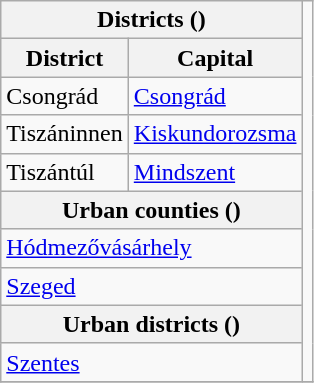<table class="wikitable">
<tr>
<th colspan=2>Districts ()</th>
<td rowspan="10"></td>
</tr>
<tr>
<th>District</th>
<th>Capital</th>
</tr>
<tr>
<td>Csongrád</td>
<td><a href='#'>Csongrád</a></td>
</tr>
<tr>
<td>Tiszáninnen</td>
<td><a href='#'>Kiskundorozsma</a></td>
</tr>
<tr>
<td>Tiszántúl</td>
<td><a href='#'>Mindszent</a></td>
</tr>
<tr>
<th colspan=2>Urban counties ()</th>
</tr>
<tr>
<td colspan=2><a href='#'>Hódmezővásárhely</a></td>
</tr>
<tr>
<td colspan=2><a href='#'>Szeged</a></td>
</tr>
<tr>
<th colspan=2>Urban districts ()</th>
</tr>
<tr>
<td colspan=2><a href='#'>Szentes</a></td>
</tr>
<tr>
</tr>
</table>
